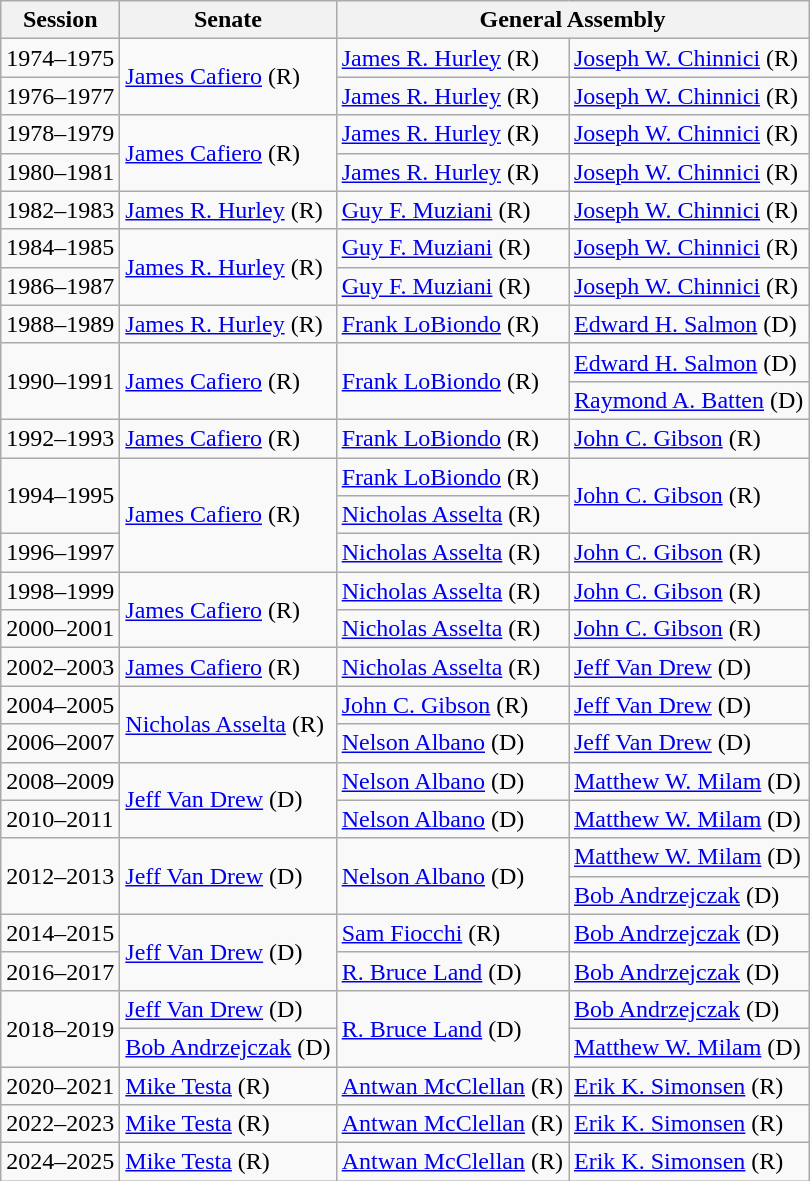<table class="wikitable">
<tr>
<th>Session</th>
<th>Senate</th>
<th colspan=2>General Assembly</th>
</tr>
<tr>
<td>1974–1975</td>
<td rowspan=2 ><a href='#'>James Cafiero</a> (R)</td>
<td><a href='#'>James R. Hurley</a> (R)</td>
<td><a href='#'>Joseph W. Chinnici</a> (R)</td>
</tr>
<tr>
<td>1976–1977</td>
<td><a href='#'>James R. Hurley</a> (R)</td>
<td><a href='#'>Joseph W. Chinnici</a> (R)</td>
</tr>
<tr>
<td>1978–1979</td>
<td rowspan=2 ><a href='#'>James Cafiero</a> (R)</td>
<td><a href='#'>James R. Hurley</a> (R)</td>
<td><a href='#'>Joseph W. Chinnici</a> (R)</td>
</tr>
<tr>
<td>1980–1981</td>
<td><a href='#'>James R. Hurley</a> (R)</td>
<td><a href='#'>Joseph W. Chinnici</a> (R)</td>
</tr>
<tr>
<td>1982–1983</td>
<td><a href='#'>James R. Hurley</a> (R)</td>
<td><a href='#'>Guy F. Muziani</a> (R)</td>
<td><a href='#'>Joseph W. Chinnici</a> (R)</td>
</tr>
<tr>
<td>1984–1985</td>
<td rowspan=2 ><a href='#'>James R. Hurley</a> (R)</td>
<td><a href='#'>Guy F. Muziani</a> (R)</td>
<td><a href='#'>Joseph W. Chinnici</a> (R)</td>
</tr>
<tr>
<td>1986–1987</td>
<td><a href='#'>Guy F. Muziani</a> (R)</td>
<td><a href='#'>Joseph W. Chinnici</a> (R)</td>
</tr>
<tr>
<td>1988–1989</td>
<td><a href='#'>James R. Hurley</a> (R)</td>
<td><a href='#'>Frank LoBiondo</a> (R)</td>
<td><a href='#'>Edward H. Salmon</a> (D)</td>
</tr>
<tr>
<td rowspan=2>1990–1991</td>
<td rowspan=2 ><a href='#'>James Cafiero</a> (R)</td>
<td rowspan=2 ><a href='#'>Frank LoBiondo</a> (R)</td>
<td><a href='#'>Edward H. Salmon</a> (D)</td>
</tr>
<tr>
<td><a href='#'>Raymond A. Batten</a> (D)</td>
</tr>
<tr>
<td>1992–1993</td>
<td><a href='#'>James Cafiero</a> (R)</td>
<td><a href='#'>Frank LoBiondo</a> (R)</td>
<td><a href='#'>John C. Gibson</a> (R)</td>
</tr>
<tr>
<td rowspan=2>1994–1995</td>
<td rowspan=3 ><a href='#'>James Cafiero</a> (R)</td>
<td><a href='#'>Frank LoBiondo</a> (R)</td>
<td rowspan=2 ><a href='#'>John C. Gibson</a> (R)</td>
</tr>
<tr>
<td><a href='#'>Nicholas Asselta</a> (R)</td>
</tr>
<tr>
<td>1996–1997</td>
<td><a href='#'>Nicholas Asselta</a> (R)</td>
<td><a href='#'>John C. Gibson</a> (R)</td>
</tr>
<tr>
<td>1998–1999</td>
<td rowspan=2 ><a href='#'>James Cafiero</a> (R)</td>
<td><a href='#'>Nicholas Asselta</a> (R)</td>
<td><a href='#'>John C. Gibson</a> (R)</td>
</tr>
<tr>
<td>2000–2001</td>
<td><a href='#'>Nicholas Asselta</a> (R)</td>
<td><a href='#'>John C. Gibson</a> (R)</td>
</tr>
<tr>
<td>2002–2003</td>
<td><a href='#'>James Cafiero</a> (R)</td>
<td><a href='#'>Nicholas Asselta</a> (R)</td>
<td><a href='#'>Jeff Van Drew</a> (D)</td>
</tr>
<tr>
<td>2004–2005</td>
<td rowspan=2 ><a href='#'>Nicholas Asselta</a> (R)</td>
<td><a href='#'>John C. Gibson</a> (R)</td>
<td><a href='#'>Jeff Van Drew</a> (D)</td>
</tr>
<tr>
<td>2006–2007</td>
<td><a href='#'>Nelson Albano</a> (D)</td>
<td><a href='#'>Jeff Van Drew</a> (D)</td>
</tr>
<tr>
<td>2008–2009</td>
<td rowspan=2 ><a href='#'>Jeff Van Drew</a> (D)</td>
<td><a href='#'>Nelson Albano</a> (D)</td>
<td><a href='#'>Matthew W. Milam</a> (D)</td>
</tr>
<tr>
<td>2010–2011</td>
<td><a href='#'>Nelson Albano</a> (D)</td>
<td><a href='#'>Matthew W. Milam</a> (D)</td>
</tr>
<tr>
<td rowspan=2>2012–2013</td>
<td rowspan=2 ><a href='#'>Jeff Van Drew</a> (D)</td>
<td rowspan=2 ><a href='#'>Nelson Albano</a> (D)</td>
<td><a href='#'>Matthew W. Milam</a> (D)</td>
</tr>
<tr>
<td><a href='#'>Bob Andrzejczak</a> (D)</td>
</tr>
<tr>
<td>2014–2015</td>
<td rowspan=2 ><a href='#'>Jeff Van Drew</a> (D)</td>
<td><a href='#'>Sam Fiocchi</a> (R)</td>
<td><a href='#'>Bob Andrzejczak</a> (D)</td>
</tr>
<tr>
<td>2016–2017</td>
<td><a href='#'>R. Bruce Land</a> (D)</td>
<td><a href='#'>Bob Andrzejczak</a> (D)</td>
</tr>
<tr>
<td rowspan=3>2018–2019</td>
<td><a href='#'>Jeff Van Drew</a> (D)</td>
<td rowspan=3 ><a href='#'>R. Bruce Land</a> (D)</td>
<td><a href='#'>Bob Andrzejczak</a> (D)</td>
</tr>
<tr>
<td><a href='#'>Bob Andrzejczak</a> (D)</td>
<td rowspan=2 ><a href='#'>Matthew W. Milam</a> (D)</td>
</tr>
<tr>
<td rowspan=2 ><a href='#'>Mike Testa</a> (R)<small> </small></td>
</tr>
<tr>
<td>2020–2021</td>
<td><a href='#'>Antwan McClellan</a> (R)</td>
<td><a href='#'>Erik K. Simonsen</a> (R)</td>
</tr>
<tr>
<td>2022–2023</td>
<td><a href='#'>Mike Testa</a> (R)</td>
<td><a href='#'>Antwan McClellan</a> (R)</td>
<td><a href='#'>Erik K. Simonsen</a> (R)</td>
</tr>
<tr>
<td>2024–2025</td>
<td><a href='#'>Mike Testa</a> (R)</td>
<td><a href='#'>Antwan McClellan</a> (R)</td>
<td><a href='#'>Erik K. Simonsen</a> (R)</td>
</tr>
</table>
